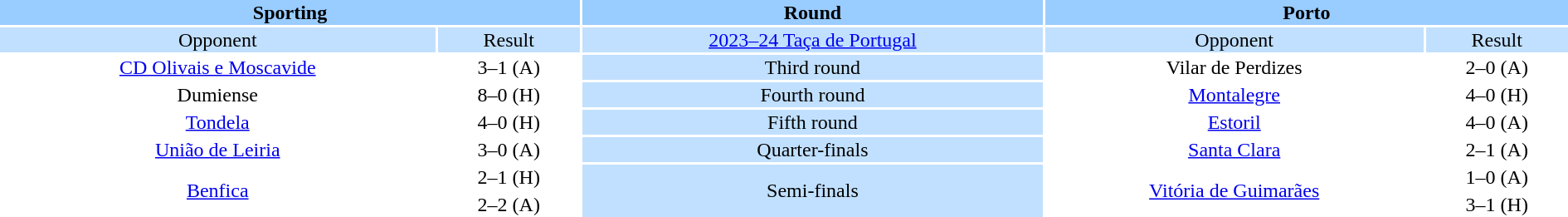<table style="width:100%; text-align:center;">
<tr style="vertical-align:top; background:#9cf;">
<th colspan=2 style="width:1*">Sporting</th>
<th>Round</th>
<th colspan=2 style="width:1*">Porto</th>
</tr>
<tr style="vertical-align:top; background:#c1e0ff;">
<td>Opponent</td>
<td>Result</td>
<td><a href='#'>2023–24 Taça de Portugal</a></td>
<td>Opponent</td>
<td>Result</td>
</tr>
<tr>
<td><a href='#'>CD Olivais e Moscavide</a></td>
<td>3–1 (A)</td>
<td style="background:#c1e0ff;">Third round</td>
<td>Vilar de Perdizes</td>
<td>2–0 (A)</td>
</tr>
<tr>
<td>Dumiense</td>
<td>8–0 (H)</td>
<td style="background:#c1e0ff;">Fourth round</td>
<td><a href='#'>Montalegre</a></td>
<td>4–0 (H)</td>
</tr>
<tr>
<td><a href='#'>Tondela</a></td>
<td>4–0 (H)</td>
<td style="background:#c1e0ff;">Fifth round</td>
<td><a href='#'>Estoril</a></td>
<td>4–0 (A)</td>
</tr>
<tr>
<td><a href='#'>União de Leiria</a></td>
<td>3–0 (A)</td>
<td style="background:#c1e0ff;">Quarter-finals</td>
<td><a href='#'>Santa Clara</a></td>
<td>2–1 (A)</td>
</tr>
<tr>
<td rowspan="2"><a href='#'>Benfica</a></td>
<td>2–1 (H)</td>
<td rowspan="2" style="background:#c1e0ff;">Semi-finals</td>
<td rowspan="2"><a href='#'>Vitória de Guimarães</a></td>
<td>1–0 (A)</td>
</tr>
<tr>
<td>2–2 (A)</td>
<td>3–1 (H)</td>
</tr>
</table>
